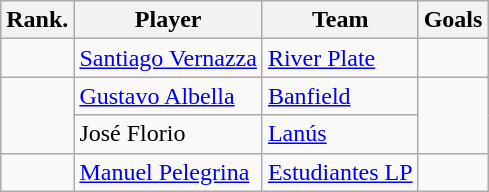<table class="wikitable" style="text-align:">
<tr>
<th>Rank.</th>
<th>Player</th>
<th>Team</th>
<th>Goals</th>
</tr>
<tr>
<td></td>
<td> <a href='#'>Santiago Vernazza</a></td>
<td><a href='#'>River Plate</a></td>
<td></td>
</tr>
<tr>
<td rowspan=2></td>
<td> <a href='#'>Gustavo Albella</a></td>
<td><a href='#'>Banfield</a></td>
<td rowspan=2></td>
</tr>
<tr>
<td> José Florio</td>
<td><a href='#'>Lanús</a></td>
</tr>
<tr>
<td></td>
<td> <a href='#'>Manuel Pelegrina</a></td>
<td><a href='#'>Estudiantes LP</a></td>
<td></td>
</tr>
</table>
